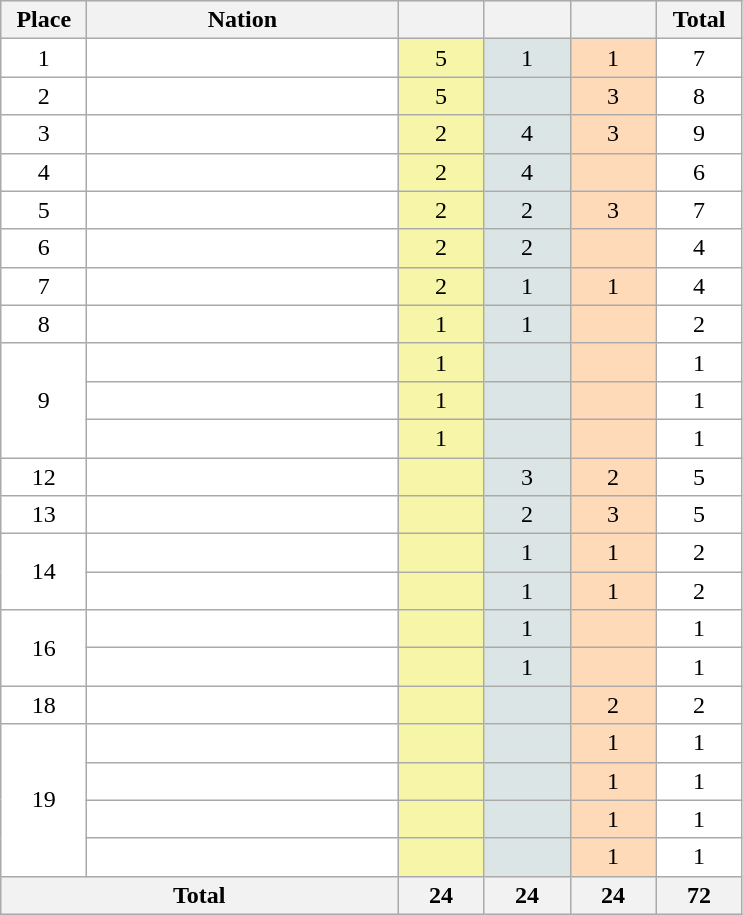<table class="wikitable" style="border:1px solid #AAAAAA">
<tr bgcolor="#EFEFEF">
<th width=50>Place</th>
<th width=200>Nation</th>
<th width=50></th>
<th width=50></th>
<th width=50></th>
<th width=50>Total</th>
</tr>
<tr align=center bgcolor="#FFFFFF">
<td>1</td>
<td align="left"></td>
<td style="background:#F7F6A8;">5</td>
<td style="background:#DCE5E5;">1</td>
<td style="background:#FFDAB9;">1</td>
<td>7</td>
</tr>
<tr align=center bgcolor="#FFFFFF">
<td>2</td>
<td align="left"></td>
<td style="background:#F7F6A8;">5</td>
<td style="background:#DCE5E5;"></td>
<td style="background:#FFDAB9;">3</td>
<td>8</td>
</tr>
<tr align=center bgcolor="#FFFFFF">
<td>3</td>
<td align="left"></td>
<td style="background:#F7F6A8;">2</td>
<td style="background:#DCE5E5;">4</td>
<td style="background:#FFDAB9;">3</td>
<td>9</td>
</tr>
<tr align=center bgcolor="#FFFFFF">
<td>4</td>
<td align="left"></td>
<td style="background:#F7F6A8;">2</td>
<td style="background:#DCE5E5;">4</td>
<td style="background:#FFDAB9;"></td>
<td>6</td>
</tr>
<tr align=center bgcolor="#FFFFFF">
<td>5</td>
<td align="left"></td>
<td style="background:#F7F6A8;">2</td>
<td style="background:#DCE5E5;">2</td>
<td style="background:#FFDAB9;">3</td>
<td>7</td>
</tr>
<tr align=center bgcolor="#FFFFFF">
<td>6</td>
<td align="left"></td>
<td style="background:#F7F6A8;">2</td>
<td style="background:#DCE5E5;">2</td>
<td style="background:#FFDAB9;"></td>
<td>4</td>
</tr>
<tr align=center bgcolor="#FFFFFF">
<td>7</td>
<td align="left"></td>
<td style="background:#F7F6A8;">2</td>
<td style="background:#DCE5E5;">1</td>
<td style="background:#FFDAB9;">1</td>
<td>4</td>
</tr>
<tr align=center bgcolor="#FFFFFF">
<td>8</td>
<td align="left"></td>
<td style="background:#F7F6A8;">1</td>
<td style="background:#DCE5E5;">1</td>
<td style="background:#FFDAB9;"></td>
<td>2</td>
</tr>
<tr align=center bgcolor="#FFFFFF">
<td rowspan="3">9</td>
<td align="left"></td>
<td style="background:#F7F6A8;">1</td>
<td style="background:#DCE5E5;"></td>
<td style="background:#FFDAB9;"></td>
<td>1</td>
</tr>
<tr align=center bgcolor="#FFFFFF">
<td align="left"></td>
<td style="background:#F7F6A8;">1</td>
<td style="background:#DCE5E5;"></td>
<td style="background:#FFDAB9;"></td>
<td>1</td>
</tr>
<tr align=center bgcolor="#FFFFFF">
<td align="left"></td>
<td style="background:#F7F6A8;">1</td>
<td style="background:#DCE5E5;"></td>
<td style="background:#FFDAB9;"></td>
<td>1</td>
</tr>
<tr align=center bgcolor="#FFFFFF">
<td>12</td>
<td align="left"></td>
<td style="background:#F7F6A8;"></td>
<td style="background:#DCE5E5;">3</td>
<td style="background:#FFDAB9;">2</td>
<td>5</td>
</tr>
<tr align=center bgcolor="#FFFFFF">
<td>13</td>
<td align="left"></td>
<td style="background:#F7F6A8;"></td>
<td style="background:#DCE5E5;">2</td>
<td style="background:#FFDAB9;">3</td>
<td>5</td>
</tr>
<tr align=center bgcolor="#FFFFFF">
<td rowspan="2">14</td>
<td align="left"></td>
<td style="background:#F7F6A8;"></td>
<td style="background:#DCE5E5;">1</td>
<td style="background:#FFDAB9;">1</td>
<td>2</td>
</tr>
<tr align=center bgcolor="#FFFFFF">
<td align="left"></td>
<td style="background:#F7F6A8;"></td>
<td style="background:#DCE5E5;">1</td>
<td style="background:#FFDAB9;">1</td>
<td>2</td>
</tr>
<tr align=center bgcolor="#FFFFFF">
<td rowspan="2">16</td>
<td align="left"></td>
<td style="background:#F7F6A8;"></td>
<td style="background:#DCE5E5;">1</td>
<td style="background:#FFDAB9;"></td>
<td>1</td>
</tr>
<tr align=center bgcolor="#FFFFFF">
<td align="left"></td>
<td style="background:#F7F6A8;"></td>
<td style="background:#DCE5E5;">1</td>
<td style="background:#FFDAB9;"></td>
<td>1</td>
</tr>
<tr align=center bgcolor="#FFFFFF">
<td>18</td>
<td align="left"></td>
<td style="background:#F7F6A8;"></td>
<td style="background:#DCE5E5;"></td>
<td style="background:#FFDAB9;">2</td>
<td>2</td>
</tr>
<tr align=center bgcolor="#FFFFFF">
<td rowspan="4">19</td>
<td align="left"></td>
<td style="background:#F7F6A8;"></td>
<td style="background:#DCE5E5;"></td>
<td style="background:#FFDAB9;">1</td>
<td>1</td>
</tr>
<tr align=center bgcolor="#FFFFFF">
<td align="left"></td>
<td style="background:#F7F6A8;"></td>
<td style="background:#DCE5E5;"></td>
<td style="background:#FFDAB9;">1</td>
<td>1</td>
</tr>
<tr align=center bgcolor="#FFFFFF">
<td align="left"></td>
<td style="background:#F7F6A8;"></td>
<td style="background:#DCE5E5;"></td>
<td style="background:#FFDAB9;">1</td>
<td>1</td>
</tr>
<tr align=center bgcolor="#FFFFFF">
<td align="left"></td>
<td style="background:#F7F6A8;"></td>
<td style="background:#DCE5E5;"></td>
<td style="background:#FFDAB9;">1</td>
<td>1</td>
</tr>
<tr bgcolor="#EFEFEF">
<th colspan=2>Total</th>
<th>24</th>
<th>24</th>
<th>24</th>
<th>72</th>
</tr>
</table>
